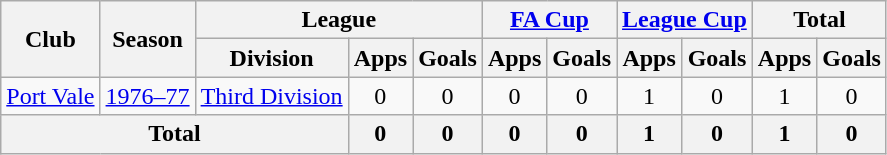<table class="wikitable" style="text-align:center">
<tr>
<th rowspan="2">Club</th>
<th rowspan="2">Season</th>
<th colspan="3">League</th>
<th colspan="2"><a href='#'>FA Cup</a></th>
<th colspan="2"><a href='#'>League Cup</a></th>
<th colspan="2">Total</th>
</tr>
<tr>
<th>Division</th>
<th>Apps</th>
<th>Goals</th>
<th>Apps</th>
<th>Goals</th>
<th>Apps</th>
<th>Goals</th>
<th>Apps</th>
<th>Goals</th>
</tr>
<tr>
<td><a href='#'>Port Vale</a></td>
<td><a href='#'>1976–77</a></td>
<td><a href='#'>Third Division</a></td>
<td>0</td>
<td>0</td>
<td>0</td>
<td>0</td>
<td>1</td>
<td>0</td>
<td>1</td>
<td>0</td>
</tr>
<tr>
<th colspan="3">Total</th>
<th>0</th>
<th>0</th>
<th>0</th>
<th>0</th>
<th>1</th>
<th>0</th>
<th>1</th>
<th>0</th>
</tr>
</table>
